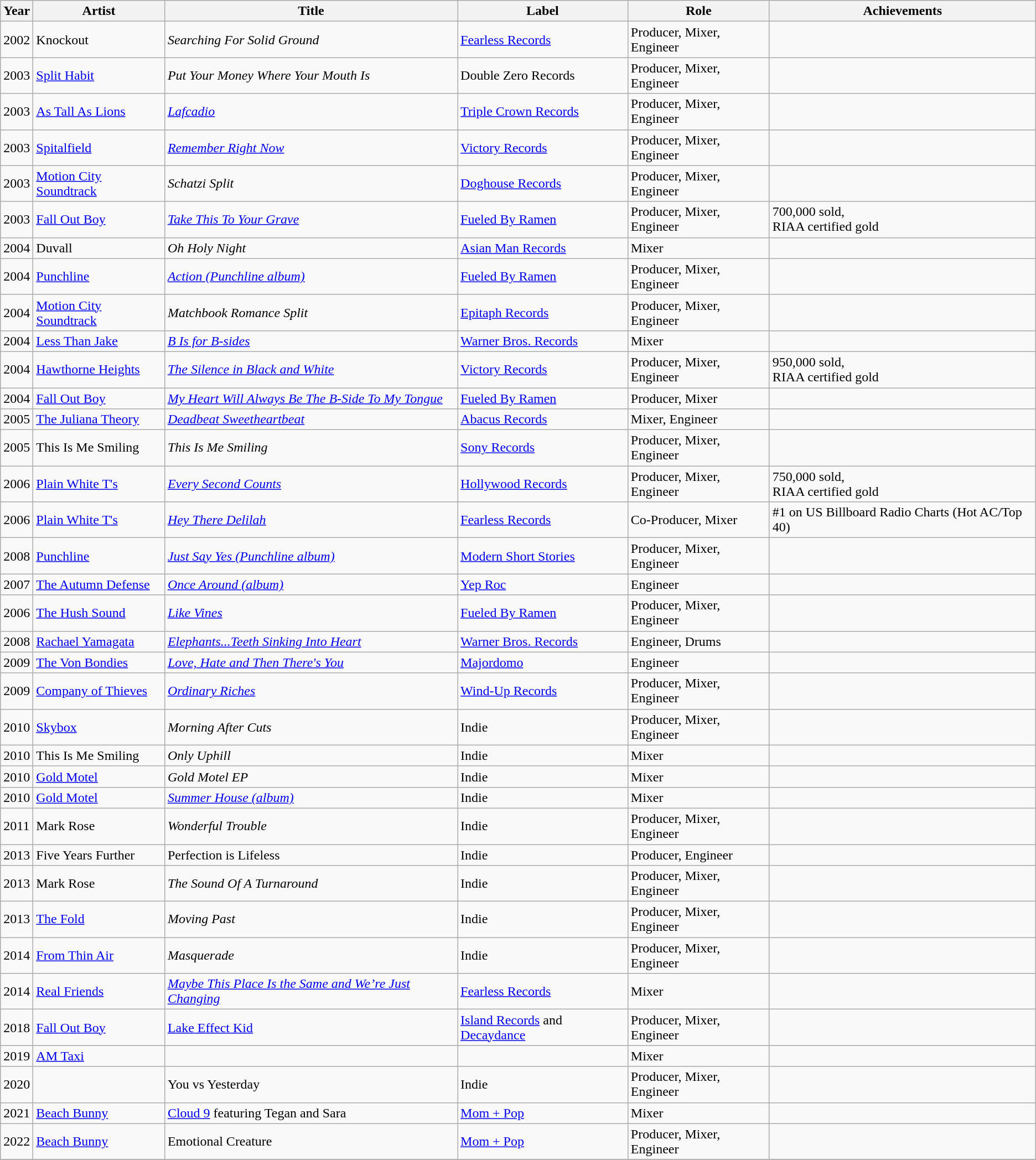<table class="wikitable sortable">
<tr>
<th>Year</th>
<th>Artist</th>
<th>Title</th>
<th>Label</th>
<th>Role</th>
<th class="unsortable">Achievements</th>
</tr>
<tr>
<td>2002</td>
<td>Knockout</td>
<td><em>Searching For Solid Ground</em></td>
<td><a href='#'>Fearless Records</a></td>
<td>Producer, Mixer, Engineer</td>
<td></td>
</tr>
<tr>
<td>2003</td>
<td><a href='#'>Split Habit</a></td>
<td><em>Put Your Money Where Your Mouth Is   </em></td>
<td>Double Zero Records</td>
<td>Producer, Mixer, Engineer</td>
<td></td>
</tr>
<tr>
<td>2003</td>
<td><a href='#'>As Tall As Lions</a></td>
<td><em><a href='#'>Lafcadio</a>   </em></td>
<td><a href='#'>Triple Crown Records</a></td>
<td>Producer, Mixer, Engineer</td>
<td></td>
</tr>
<tr>
<td>2003</td>
<td><a href='#'>Spitalfield</a></td>
<td><em><a href='#'>Remember Right Now</a>   </em></td>
<td><a href='#'>Victory Records</a></td>
<td>Producer, Mixer, Engineer</td>
<td></td>
</tr>
<tr>
<td>2003</td>
<td><a href='#'>Motion City Soundtrack</a></td>
<td><em>Schatzi Split</em></td>
<td><a href='#'>Doghouse Records</a></td>
<td>Producer, Mixer, Engineer</td>
<td></td>
</tr>
<tr>
<td>2003</td>
<td><a href='#'>Fall Out Boy</a></td>
<td><em><a href='#'>Take This To Your Grave</a>   </em></td>
<td><a href='#'>Fueled By Ramen</a></td>
<td>Producer, Mixer, Engineer</td>
<td>700,000 sold,<br>RIAA certified gold</td>
</tr>
<tr>
<td>2004</td>
<td>Duvall</td>
<td><em>Oh Holy Night</em></td>
<td><a href='#'>Asian Man Records</a></td>
<td>Mixer</td>
<td></td>
</tr>
<tr>
<td>2004</td>
<td><a href='#'>Punchline</a></td>
<td><em><a href='#'>Action (Punchline album)</a>   </em></td>
<td><a href='#'>Fueled By Ramen</a></td>
<td>Producer, Mixer, Engineer</td>
<td></td>
</tr>
<tr>
<td>2004</td>
<td><a href='#'>Motion City Soundtrack</a></td>
<td><em>Matchbook Romance Split</em></td>
<td><a href='#'>Epitaph Records</a></td>
<td>Producer, Mixer, Engineer</td>
<td></td>
</tr>
<tr>
<td>2004</td>
<td><a href='#'>Less Than Jake</a></td>
<td><em><a href='#'>B Is for B-sides</a></em></td>
<td><a href='#'>Warner Bros. Records</a></td>
<td>Mixer</td>
<td></td>
</tr>
<tr>
<td>2004</td>
<td><a href='#'>Hawthorne Heights</a></td>
<td><em><a href='#'>The Silence in Black and White</a>   </em></td>
<td><a href='#'>Victory Records</a></td>
<td>Producer, Mixer, Engineer</td>
<td>950,000 sold,<br>RIAA certified gold</td>
</tr>
<tr>
<td>2004</td>
<td><a href='#'>Fall Out Boy</a></td>
<td><em><a href='#'>My Heart Will Always Be The B-Side To My Tongue</a>   </em></td>
<td><a href='#'>Fueled By Ramen</a></td>
<td>Producer, Mixer</td>
<td></td>
</tr>
<tr>
<td>2005</td>
<td><a href='#'>The Juliana Theory</a></td>
<td><em><a href='#'>Deadbeat Sweetheartbeat</a>   </em></td>
<td><a href='#'>Abacus Records</a></td>
<td>Mixer, Engineer</td>
<td></td>
</tr>
<tr>
<td>2005</td>
<td>This Is Me Smiling</td>
<td><em>This Is Me Smiling</em></td>
<td><a href='#'>Sony Records</a></td>
<td>Producer, Mixer, Engineer</td>
<td></td>
</tr>
<tr>
<td>2006</td>
<td><a href='#'>Plain White T's</a></td>
<td><em><a href='#'>Every Second Counts</a>   </em></td>
<td><a href='#'>Hollywood Records</a></td>
<td>Producer, Mixer, Engineer</td>
<td>750,000 sold,<br>RIAA certified gold</td>
</tr>
<tr>
<td>2006</td>
<td><a href='#'>Plain White T's</a></td>
<td><em><a href='#'>Hey There Delilah</a>   </em></td>
<td><a href='#'>Fearless Records</a></td>
<td>Co-Producer, Mixer</td>
<td>#1 on US Billboard Radio Charts (Hot AC/Top 40)</td>
</tr>
<tr>
<td>2008</td>
<td><a href='#'>Punchline</a></td>
<td><em><a href='#'>Just Say Yes (Punchline album)</a>   </em></td>
<td><a href='#'>Modern Short Stories</a></td>
<td>Producer, Mixer, Engineer</td>
<td></td>
</tr>
<tr>
<td>2007</td>
<td><a href='#'>The Autumn Defense</a></td>
<td><em><a href='#'>Once Around (album)</a>   </em></td>
<td><a href='#'>Yep Roc</a></td>
<td>Engineer</td>
<td></td>
</tr>
<tr>
<td>2006</td>
<td><a href='#'>The Hush Sound</a></td>
<td><em><a href='#'>Like Vines</a>   </em></td>
<td><a href='#'>Fueled By Ramen</a></td>
<td>Producer, Mixer, Engineer</td>
<td></td>
</tr>
<tr>
<td>2008</td>
<td><a href='#'>Rachael Yamagata</a></td>
<td><em><a href='#'>Elephants...Teeth Sinking Into Heart</a>   </em></td>
<td><a href='#'>Warner Bros. Records</a></td>
<td>Engineer, Drums</td>
<td></td>
</tr>
<tr>
<td>2009</td>
<td><a href='#'>The Von Bondies</a></td>
<td><em><a href='#'>Love, Hate and Then There's You</a>   </em></td>
<td><a href='#'>Majordomo</a></td>
<td>Engineer</td>
<td></td>
</tr>
<tr>
<td>2009</td>
<td><a href='#'>Company of Thieves</a></td>
<td><em><a href='#'>Ordinary Riches</a>   </em></td>
<td><a href='#'>Wind-Up Records</a></td>
<td>Producer, Mixer, Engineer</td>
<td></td>
</tr>
<tr>
<td>2010</td>
<td><a href='#'>Skybox</a></td>
<td><em>Morning After Cuts</em></td>
<td>Indie</td>
<td>Producer, Mixer, Engineer</td>
<td></td>
</tr>
<tr>
<td>2010</td>
<td>This Is Me Smiling</td>
<td><em>Only Uphill</em></td>
<td>Indie</td>
<td>Mixer</td>
<td></td>
</tr>
<tr>
<td>2010</td>
<td><a href='#'>Gold Motel</a></td>
<td><em>Gold Motel EP</em></td>
<td>Indie</td>
<td>Mixer</td>
<td></td>
</tr>
<tr>
<td>2010</td>
<td><a href='#'>Gold Motel</a></td>
<td><em><a href='#'>Summer House (album)</a>   </em></td>
<td>Indie</td>
<td>Mixer</td>
<td></td>
</tr>
<tr>
<td>2011</td>
<td>Mark Rose</td>
<td><em>Wonderful Trouble </em></td>
<td>Indie</td>
<td>Producer, Mixer, Engineer</td>
<td></td>
</tr>
<tr>
<td>2013</td>
<td>Five Years Further</td>
<td>Perfection is Lifeless</td>
<td>Indie</td>
<td>Producer, Engineer</td>
<td></td>
</tr>
<tr>
<td>2013</td>
<td>Mark Rose</td>
<td><em>The Sound Of A Turnaround</em></td>
<td>Indie</td>
<td>Producer, Mixer, Engineer</td>
<td></td>
</tr>
<tr>
<td>2013</td>
<td><a href='#'>The Fold</a></td>
<td><em>Moving Past</em></td>
<td>Indie</td>
<td>Producer, Mixer, Engineer</td>
<td></td>
</tr>
<tr>
<td>2014</td>
<td><a href='#'>From Thin Air</a></td>
<td><em>Masquerade</em></td>
<td>Indie</td>
<td>Producer, Mixer, Engineer</td>
<td></td>
</tr>
<tr>
<td>2014</td>
<td><a href='#'>Real Friends</a></td>
<td><em><a href='#'>Maybe This Place Is the Same and We’re Just Changing</a></em></td>
<td><a href='#'>Fearless Records</a></td>
<td>Mixer</td>
<td></td>
</tr>
<tr>
<td>2018</td>
<td><a href='#'>Fall Out Boy</a></td>
<td><a href='#'>Lake Effect Kid</a></td>
<td><a href='#'>Island Records</a> and <a href='#'>Decaydance</a></td>
<td>Producer, Mixer, Engineer</td>
<td></td>
</tr>
<tr>
<td>2019</td>
<td><a href='#'>AM Taxi</a></td>
<td></td>
<td></td>
<td>Mixer</td>
<td></td>
</tr>
<tr>
<td>2020</td>
<td></td>
<td>You vs Yesterday</td>
<td>Indie</td>
<td>Producer, Mixer, Engineer</td>
<td></td>
</tr>
<tr>
<td>2021</td>
<td><a href='#'>Beach Bunny</a></td>
<td><a href='#'>Cloud 9</a> featuring Tegan and Sara</td>
<td><a href='#'>Mom + Pop</a></td>
<td>Mixer</td>
<td></td>
</tr>
<tr>
<td>2022</td>
<td><a href='#'>Beach Bunny</a></td>
<td>Emotional Creature</td>
<td><a href='#'>Mom + Pop</a></td>
<td>Producer, Mixer, Engineer</td>
<td></td>
</tr>
<tr>
</tr>
</table>
